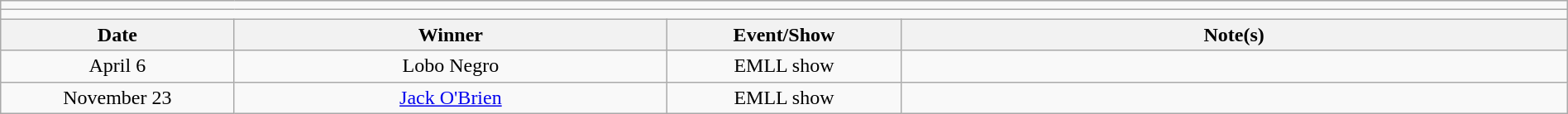<table class="wikitable" style="text-align:center; width:100%;">
<tr>
<td colspan=5></td>
</tr>
<tr>
<td colspan=5><strong></strong></td>
</tr>
<tr>
<th width=14%>Date</th>
<th width=26%>Winner</th>
<th width=14%>Event/Show</th>
<th width=40%>Note(s)</th>
</tr>
<tr>
<td>April 6</td>
<td>Lobo Negro</td>
<td>EMLL show</td>
<td align=left></td>
</tr>
<tr>
<td>November 23</td>
<td><a href='#'>Jack O'Brien</a></td>
<td>EMLL show</td>
<td align=left></td>
</tr>
</table>
